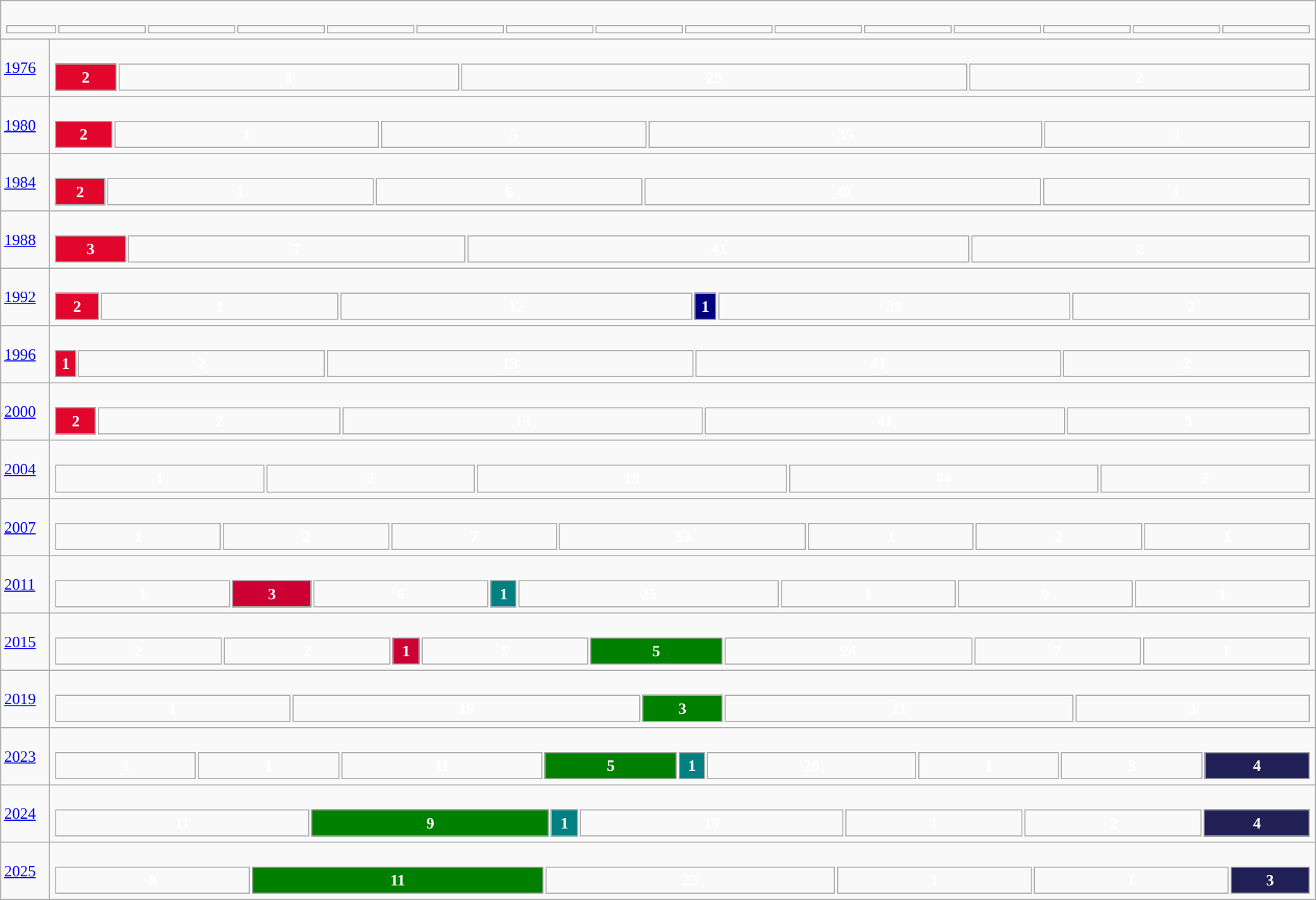<table class="wikitable" width="100%" style="border:solid #000000 1px;font-size:95%;">
<tr>
<td colspan="2"><br><table width="100%" style="font-size:90%;">
<tr>
<td width="40"></td>
<td></td>
<td></td>
<td></td>
<td></td>
<td></td>
<td></td>
<td></td>
<td></td>
<td></td>
<td></td>
<td></td>
<td></td>
<td></td>
<td></td>
</tr>
</table>
</td>
</tr>
<tr>
<td width="40"><a href='#'>1976</a></td>
<td><br><table style="width:100%; text-align:center; font-weight:bold; color:white;">
<tr>
<td style="background-color: #E2062C;                                                                   width:  4.88%">2</td>
<td style="background-color: ">8</td>
<td style="background-color: ">29</td>
<td style="background-color: ">2</td>
</tr>
</table>
</td>
</tr>
<tr>
<td width="40"><a href='#'>1980</a></td>
<td><br><table style="width:100%; text-align:center; font-weight:bold; color:white;">
<tr>
<td style="background-color: #E2062C;                                                                   width:  4.55%">2</td>
<td style="background-color: ">1</td>
<td style="background-color: ">5</td>
<td style="background-color: ">35</td>
<td style="background-color: ">1</td>
</tr>
</table>
</td>
</tr>
<tr>
<td width="40"><a href='#'>1984</a></td>
<td><br><table style="width:100%; text-align:center; font-weight:bold; color:white;">
<tr>
<td style="background-color: #E2062C;                                                                   width:  4.00%">2</td>
<td style="background-color: ">1</td>
<td style="background-color: ">6</td>
<td style="background-color: ">40</td>
<td style="background-color: ">1</td>
</tr>
</table>
</td>
</tr>
<tr>
<td width="40"><a href='#'>1988</a></td>
<td><br><table style="width:100%; text-align:center; font-weight:bold; color:white;">
<tr>
<td style="background-color: #E2062C;                                                                   width:  5.66%">3</td>
<td style="background-color: ">7</td>
<td style="background-color: ">41</td>
<td style="background-color: ">2</td>
</tr>
</table>
</td>
</tr>
<tr>
<td width="40"><a href='#'>1992</a></td>
<td><br><table style="width:100%; text-align:center; font-weight:bold; color:white;">
<tr>
<td style="background-color: #E2062C;                                                                   width:  3.51%">2</td>
<td style="background-color: ">1</td>
<td style="background-color: ">12</td>
<td style="background-color: #000080;                                                                   width:  1.75%">1</td>
<td style="background-color: ">39</td>
<td style="background-color: ">2</td>
</tr>
</table>
</td>
</tr>
<tr>
<td width="40"><a href='#'>1996</a></td>
<td><br><table style="width:100%; text-align:center; font-weight:bold; color:white;">
<tr>
<td style="background-color: #E2062C;                                                                   width:  1.69%">1</td>
<td style="background-color: ">2</td>
<td style="background-color: ">13</td>
<td style="background-color: ">41</td>
<td style="background-color: ">2</td>
</tr>
</table>
</td>
</tr>
<tr>
<td width="40"><a href='#'>2000</a></td>
<td><br><table style="width:100%; text-align:center; font-weight:bold; color:white;">
<tr>
<td style="background-color: #E2062C;                                                                   width:  3.28%">2</td>
<td style="background-color: ">2</td>
<td style="background-color: ">13</td>
<td style="background-color: ">41</td>
<td style="background-color: ">3</td>
</tr>
</table>
</td>
</tr>
<tr>
<td width="40"><a href='#'>2004</a></td>
<td><br><table style="width:100%; text-align:center; font-weight:bold; color:white;">
<tr>
<td style="background-color: ">1</td>
<td style="background-color: ">2</td>
<td style="background-color: ">19</td>
<td style="background-color: ">44</td>
<td style="background-color: ">2</td>
</tr>
</table>
</td>
</tr>
<tr>
<td width="40"><a href='#'>2007</a></td>
<td><br><table style="width:100%; text-align:center; font-weight:bold; color:white;">
<tr>
<td style="background-color: ">1</td>
<td style="background-color: ">2</td>
<td style="background-color: ">7</td>
<td style="background-color: ">33</td>
<td style="background-color: ">1</td>
<td style="background-color: ">2</td>
<td style="background-color: ">1</td>
</tr>
</table>
</td>
</tr>
<tr>
<td width="40"><a href='#'>2011</a></td>
<td><br><table style="width:100%; text-align:center; font-weight:bold; color:white;">
<tr>
<td style="background-color: ">1</td>
<td style="background-color: #CC0033;                                                                   width:  6.38%">3</td>
<td style="background-color: ">6</td>
<td style="background-color: teal;                                                                      width:  2.13%">1</td>
<td style="background-color: ">25</td>
<td style="background-color: ">1</td>
<td style="background-color: ">9</td>
<td style="background-color: ">1</td>
</tr>
</table>
</td>
</tr>
<tr>
<td width="40"><a href='#'>2015</a></td>
<td><br><table style="width:100%; text-align:center; font-weight:bold; color:white;">
<tr>
<td style="background-color: ">2</td>
<td style="background-color: ">2</td>
<td style="background-color: #CC0033;                                                                   width:  2.13%">1</td>
<td style="background-color: ">5</td>
<td style="background-color: green;                                                                     width: 10.64%">5</td>
<td style="background-color: ">24</td>
<td style="background-color: ">7</td>
<td style="background-color: ">1</td>
</tr>
</table>
</td>
</tr>
<tr>
<td width="40"><a href='#'>2019</a></td>
<td><br><table style="width:100%; text-align:center; font-weight:bold; color:white;">
<tr>
<td style="background-color: ">1</td>
<td style="background-color: ">19</td>
<td style="background-color: green;                                                                     width:  6.38%">3</td>
<td style="background-color: ">21</td>
<td style="background-color: ">3</td>
</tr>
</table>
</td>
</tr>
<tr>
<td width="40"><a href='#'>2023</a></td>
<td><br><table style="width:100%; text-align:center; font-weight:bold; color:white;">
<tr>
<td style="background-color: ">1</td>
<td style="background-color: ">1</td>
<td style="background-color: ">11</td>
<td style="background-color: green;                                                                     width: 10.64%">5</td>
<td style="background-color: teal;                                                                      width:  2.13%">1</td>
<td style="background-color: ">20</td>
<td style="background-color: ">1</td>
<td style="background-color: ">3</td>
<td style="background-color: #202056;                                                                   width:  8.51%">4</td>
</tr>
</table>
</td>
</tr>
<tr>
<td width="40"><a href='#'>2024</a></td>
<td><br><table style="width:100%; text-align:center; font-weight:bold; color:white;">
<tr>
<td style="background-color: ">11</td>
<td style="background-color: green;                                                                     width: 19.15%">9</td>
<td style="background-color: teal;                                                                      width:  2.13%">1</td>
<td style="background-color: ">19</td>
<td style="background-color: ">1</td>
<td style="background-color: ">2</td>
<td style="background-color: #202056;                                                                   width:  8.51%">4</td>
</tr>
</table>
</td>
</tr>
<tr>
<td width="40"><a href='#'>2025</a></td>
<td><br><table style="width:100%; text-align:center; font-weight:bold; color:white;">
<tr>
<td style="background-color: ">8</td>
<td style="background-color: green;                                                                     width: 23.40%">11</td>
<td style="background-color: ">23</td>
<td style="background-color: ">1</td>
<td style="background-color: ">1</td>
<td style="background-color: #202056;                                                                   width:  6.38%">3</td>
</tr>
</table>
</td>
</tr>
</table>
